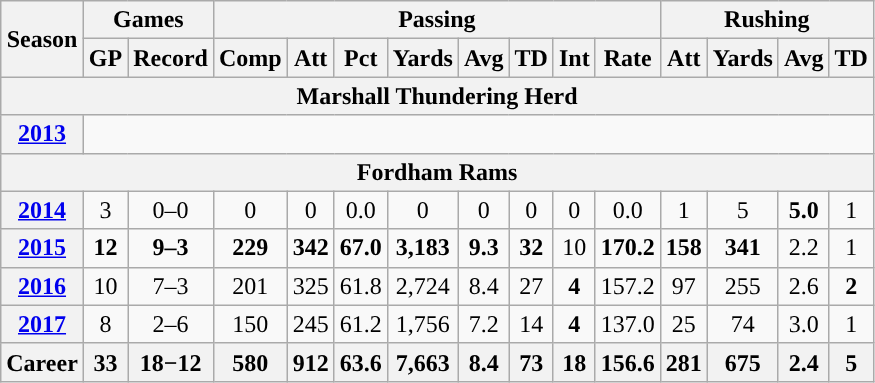<table class="wikitable" style="text-align:center;">
<tr>
<th rowspan="2">Season</th>
<th colspan="2">Games</th>
<th colspan="8">Passing</th>
<th colspan="4">Rushing</th>
</tr>
<tr>
<th>GP</th>
<th>Record</th>
<th>Comp</th>
<th>Att</th>
<th>Pct</th>
<th>Yards</th>
<th>Avg</th>
<th>TD</th>
<th>Int</th>
<th>Rate</th>
<th>Att</th>
<th>Yards</th>
<th>Avg</th>
<th>TD</th>
</tr>
<tr>
<th colspan="16">Marshall Thundering Herd</th>
</tr>
<tr>
<th><a href='#'>2013</a></th>
<td colspan="15"></td>
</tr>
<tr>
<th colspan="16">Fordham Rams</th>
</tr>
<tr>
<th><a href='#'>2014</a></th>
<td>3</td>
<td>0–0</td>
<td>0</td>
<td>0</td>
<td>0.0</td>
<td>0</td>
<td>0</td>
<td>0</td>
<td>0</td>
<td>0.0</td>
<td>1</td>
<td>5</td>
<td><strong>5.0</strong></td>
<td>1</td>
</tr>
<tr>
<th><a href='#'>2015</a></th>
<td><strong>12</strong></td>
<td><strong>9–3</strong></td>
<td><strong>229</strong></td>
<td><strong>342</strong></td>
<td><strong>67.0</strong></td>
<td><strong>3,183</strong></td>
<td><strong>9.3</strong></td>
<td><strong>32</strong></td>
<td>10</td>
<td><strong>170.2</strong></td>
<td><strong>158</strong></td>
<td><strong>341</strong></td>
<td>2.2</td>
<td>1</td>
</tr>
<tr>
<th><a href='#'>2016</a></th>
<td>10</td>
<td>7–3</td>
<td>201</td>
<td>325</td>
<td>61.8</td>
<td>2,724</td>
<td>8.4</td>
<td>27</td>
<td><strong>4</strong></td>
<td>157.2</td>
<td>97</td>
<td>255</td>
<td>2.6</td>
<td><strong>2</strong></td>
</tr>
<tr>
<th><a href='#'>2017</a></th>
<td>8</td>
<td>2–6</td>
<td>150</td>
<td>245</td>
<td>61.2</td>
<td>1,756</td>
<td>7.2</td>
<td>14</td>
<td><strong>4</strong></td>
<td>137.0</td>
<td>25</td>
<td>74</td>
<td>3.0</td>
<td>1</td>
</tr>
<tr>
<th>Career</th>
<th>33</th>
<th>18−12</th>
<th>580</th>
<th>912</th>
<th>63.6</th>
<th>7,663</th>
<th>8.4</th>
<th>73</th>
<th>18</th>
<th>156.6</th>
<th>281</th>
<th>675</th>
<th>2.4</th>
<th>5</th>
</tr>
</table>
